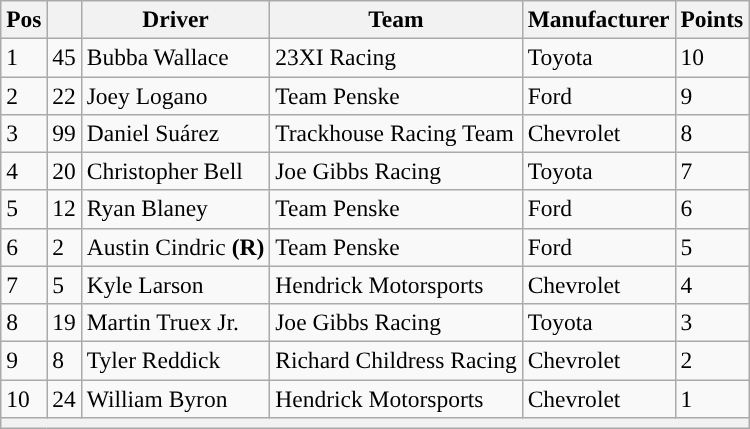<table class="wikitable" style="font-size:98%">
<tr>
<th>Pos</th>
<th></th>
<th>Driver</th>
<th>Team</th>
<th>Manufacturer</th>
<th>Points</th>
</tr>
<tr>
<td>1</td>
<td>45</td>
<td>Bubba Wallace</td>
<td>23XI Racing</td>
<td>Toyota</td>
<td>10</td>
</tr>
<tr>
<td>2</td>
<td>22</td>
<td>Joey Logano</td>
<td>Team Penske</td>
<td>Ford</td>
<td>9</td>
</tr>
<tr>
<td>3</td>
<td>99</td>
<td>Daniel Suárez</td>
<td>Trackhouse Racing Team</td>
<td>Chevrolet</td>
<td>8</td>
</tr>
<tr>
<td>4</td>
<td>20</td>
<td>Christopher Bell</td>
<td>Joe Gibbs Racing</td>
<td>Toyota</td>
<td>7</td>
</tr>
<tr>
<td>5</td>
<td>12</td>
<td>Ryan Blaney</td>
<td>Team Penske</td>
<td>Ford</td>
<td>6</td>
</tr>
<tr>
<td>6</td>
<td>2</td>
<td>Austin Cindric <strong>(R)</strong></td>
<td>Team Penske</td>
<td>Ford</td>
<td>5</td>
</tr>
<tr>
<td>7</td>
<td>5</td>
<td>Kyle Larson</td>
<td>Hendrick Motorsports</td>
<td>Chevrolet</td>
<td>4</td>
</tr>
<tr>
<td>8</td>
<td>19</td>
<td>Martin Truex Jr.</td>
<td>Joe Gibbs Racing</td>
<td>Toyota</td>
<td>3</td>
</tr>
<tr>
<td>9</td>
<td>8</td>
<td>Tyler Reddick</td>
<td>Richard Childress Racing</td>
<td>Chevrolet</td>
<td>2</td>
</tr>
<tr>
<td>10</td>
<td>24</td>
<td>William Byron</td>
<td>Hendrick Motorsports</td>
<td>Chevrolet</td>
<td>1</td>
</tr>
<tr>
<th colspan="6"></th>
</tr>
</table>
